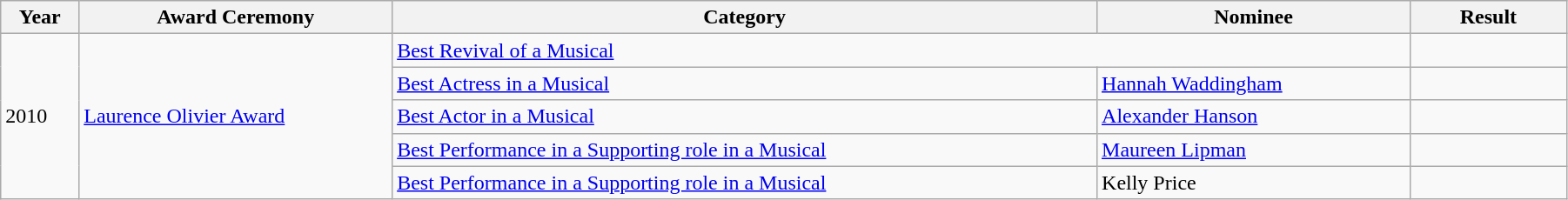<table class="wikitable" width="95%">
<tr>
<th width="5%">Year</th>
<th width="20%">Award Ceremony</th>
<th width="45%">Category</th>
<th width="20%">Nominee</th>
<th width="10%">Result</th>
</tr>
<tr>
<td rowspan="5">2010</td>
<td rowspan="5"><a href='#'>Laurence Olivier Award</a></td>
<td colspan="2"><a href='#'>Best Revival of a Musical</a></td>
<td></td>
</tr>
<tr>
<td><a href='#'>Best Actress in a Musical</a></td>
<td><a href='#'>Hannah Waddingham</a></td>
<td></td>
</tr>
<tr>
<td><a href='#'>Best Actor in a Musical</a></td>
<td><a href='#'>Alexander Hanson</a></td>
<td></td>
</tr>
<tr>
<td><a href='#'>Best Performance in a Supporting role in a Musical</a></td>
<td><a href='#'>Maureen Lipman</a></td>
<td></td>
</tr>
<tr>
<td><a href='#'>Best Performance in a Supporting role in a Musical</a></td>
<td>Kelly Price</td>
<td></td>
</tr>
</table>
